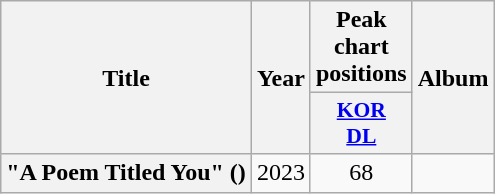<table class="wikitable plainrowheaders" style="text-align:center">
<tr>
<th scope="col" rowspan="2">Title</th>
<th scope="col" rowspan="2">Year</th>
<th scope="col">Peak chart positions</th>
<th scope="col" rowspan="2">Album</th>
</tr>
<tr>
<th scope="col" style="font-size:90%; width:3em"><a href='#'>KOR<br>DL</a><br></th>
</tr>
<tr>
<th scope="row">"A Poem Titled You" ()</th>
<td>2023</td>
<td>68</td>
<td></td>
</tr>
</table>
